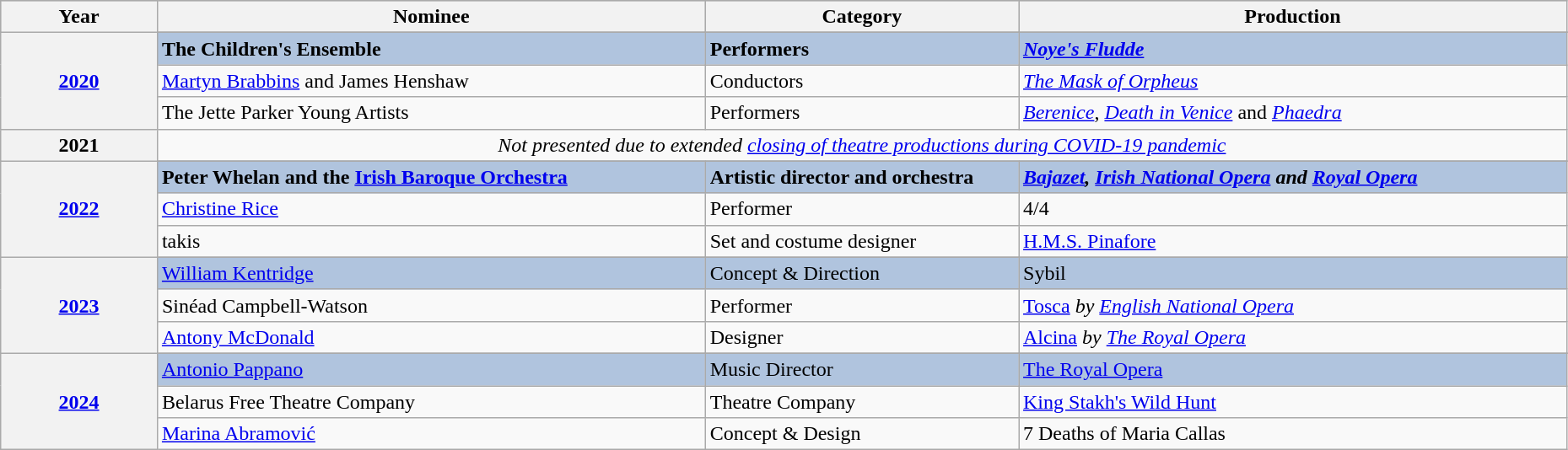<table class="wikitable" style="width:98%;">
<tr style="background:#bebebe;">
<th style="width:10%;">Year</th>
<th style="width:35%;">Nominee</th>
<th style="width:20%;">Category</th>
<th style="width:35%;">Production</th>
</tr>
<tr>
<th rowspan="4" align="center"><a href='#'>2020</a></th>
</tr>
<tr style="background:#B0C4DE">
<td><strong>The Children's Ensemble</strong></td>
<td><strong>Performers</strong></td>
<td><strong><em><a href='#'>Noye's Fludde</a></em></strong></td>
</tr>
<tr>
<td><a href='#'>Martyn Brabbins</a> and James Henshaw</td>
<td>Conductors</td>
<td><em><a href='#'>The Mask of Orpheus</a></em></td>
</tr>
<tr>
<td>The Jette Parker Young Artists</td>
<td>Performers</td>
<td><em><a href='#'>Berenice</a></em>, <em><a href='#'>Death in Venice</a></em> and <em><a href='#'>Phaedra</a></em></td>
</tr>
<tr>
<th align="center">2021</th>
<td colspan=3 align="center"><em>Not presented due to extended <a href='#'>closing of theatre productions during COVID-19 pandemic</a></em></td>
</tr>
<tr>
<th rowspan="4" align="center"><a href='#'>2022</a></th>
</tr>
<tr style="background:#B0C4DE">
<td><strong>Peter Whelan and the <a href='#'>Irish Baroque Orchestra</a></strong></td>
<td><strong>Artistic director and orchestra</strong></td>
<td><strong><em><a href='#'>Bajazet</a><em>, <a href='#'>Irish National Opera</a> and <a href='#'>Royal Opera</a><strong></td>
</tr>
<tr>
<td><a href='#'>Christine Rice</a></td>
<td>Performer</td>
<td></em>4/4<em></td>
</tr>
<tr>
<td>takis</td>
<td>Set and costume designer</td>
<td></em><a href='#'>H.M.S. Pinafore</a><em></td>
</tr>
<tr>
<th rowspan="4"><a href='#'>2023</a></th>
</tr>
<tr style="background:#B0C4DE">
<td></strong><a href='#'>William Kentridge</a><strong></td>
<td></strong>Concept & Direction<strong></td>
<td></em></strong>Sybil<strong><em></td>
</tr>
<tr>
<td>Sinéad Campbell-Watson</td>
<td>Performer</td>
<td></em><a href='#'>Tosca</a><em> by <a href='#'>English National Opera</a></td>
</tr>
<tr>
<td><a href='#'>Antony McDonald</a></td>
<td>Designer</td>
<td></em><a href='#'>Alcina</a><em> by <a href='#'>The Royal Opera</a></td>
</tr>
<tr>
<th rowspan="6"><a href='#'>2024</a></th>
</tr>
<tr style="background:#B0C4DE">
<td></strong><a href='#'>Antonio Pappano</a><strong></td>
<td></strong>Music Director<strong></td>
<td></strong><a href='#'>The Royal Opera</a><strong></td>
</tr>
<tr>
<td>Belarus Free Theatre Company</td>
<td>Theatre Company</td>
<td></em><a href='#'>King Stakh's Wild Hunt</a><em></td>
</tr>
<tr>
<td><a href='#'>Marina Abramović</a></td>
<td>Concept & Design</td>
<td></em>7 Deaths of Maria Callas<em></td>
</tr>
</table>
